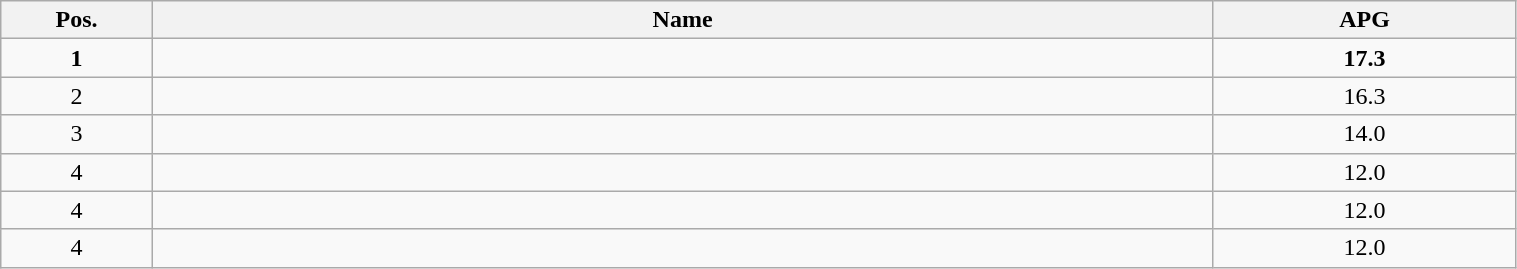<table class=wikitable width="80%">
<tr>
<th width="10%">Pos.</th>
<th width="70%">Name</th>
<th width="20%">APG</th>
</tr>
<tr>
<td align=center><strong>1</strong></td>
<td><strong></strong></td>
<td align=center><strong>17.3</strong></td>
</tr>
<tr>
<td align=center>2</td>
<td></td>
<td align=center>16.3</td>
</tr>
<tr>
<td align=center>3</td>
<td></td>
<td align=center>14.0</td>
</tr>
<tr>
<td align=center>4</td>
<td></td>
<td align=center>12.0</td>
</tr>
<tr>
<td align=center>4</td>
<td></td>
<td align=center>12.0</td>
</tr>
<tr>
<td align=center>4</td>
<td></td>
<td align=center>12.0</td>
</tr>
</table>
